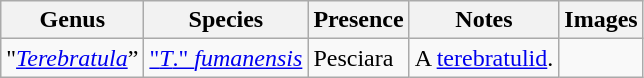<table class="wikitable" align="center">
<tr>
<th>Genus</th>
<th>Species</th>
<th>Presence</th>
<th>Notes</th>
<th>Images</th>
</tr>
<tr>
<td>"<em><a href='#'>Terebratula</a></em>”</td>
<td><a href='#'>"<em>T</em>." <em>fumanensis</em></a></td>
<td>Pesciara</td>
<td>A <a href='#'>terebratulid</a>.</td>
<td></td>
</tr>
</table>
